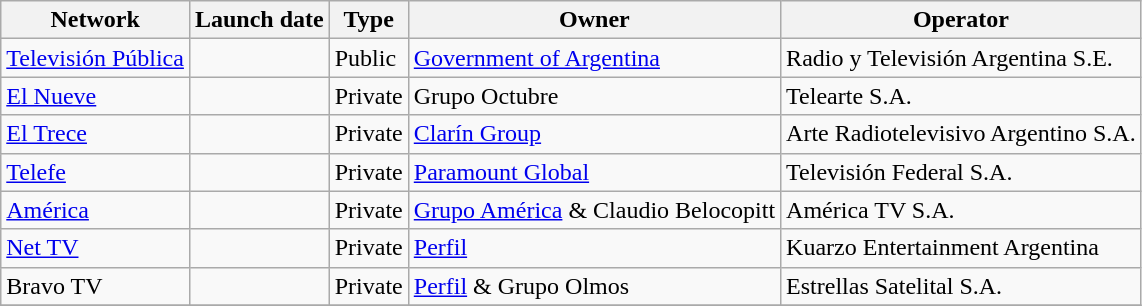<table class="wikitable">
<tr>
<th>Network</th>
<th>Launch date</th>
<th>Type</th>
<th>Owner</th>
<th>Operator</th>
</tr>
<tr>
<td><a href='#'>Televisión Pública</a></td>
<td></td>
<td>Public</td>
<td><a href='#'>Government of Argentina</a></td>
<td>Radio y Televisión Argentina S.E.</td>
</tr>
<tr>
<td><a href='#'>El Nueve</a></td>
<td></td>
<td>Private</td>
<td>Grupo Octubre</td>
<td>Telearte S.A.</td>
</tr>
<tr>
<td><a href='#'>El Trece</a></td>
<td></td>
<td>Private</td>
<td><a href='#'>Clarín Group</a></td>
<td>Arte Radiotelevisivo Argentino S.A.</td>
</tr>
<tr>
<td><a href='#'>Telefe</a></td>
<td></td>
<td>Private</td>
<td><a href='#'>Paramount Global</a></td>
<td>Televisión Federal S.A.</td>
</tr>
<tr>
<td><a href='#'>América</a></td>
<td></td>
<td>Private</td>
<td><a href='#'>Grupo América</a> & Claudio Belocopitt</td>
<td>América TV S.A.</td>
</tr>
<tr>
<td><a href='#'>Net TV</a></td>
<td></td>
<td>Private</td>
<td><a href='#'>Perfil</a></td>
<td>Kuarzo Entertainment Argentina</td>
</tr>
<tr>
<td>Bravo TV</td>
<td></td>
<td>Private</td>
<td><a href='#'>Perfil</a> & Grupo Olmos</td>
<td>Estrellas Satelital S.A.</td>
</tr>
<tr>
</tr>
</table>
